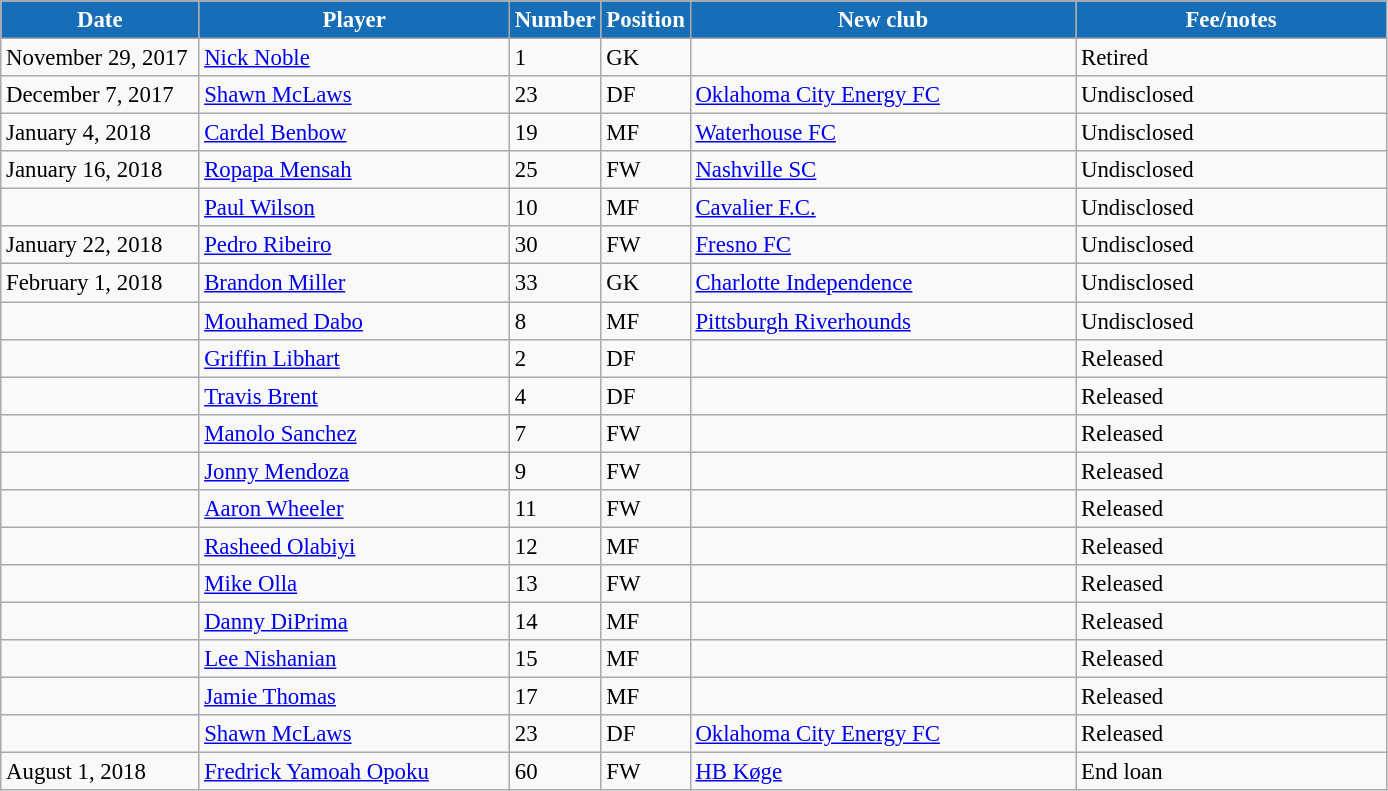<table class="wikitable" style="text-align:left; font-size:95%;">
<tr>
<th style="color:white; background:#176DB6; width:125px;">Date</th>
<th style="color:white; background:#176DB6; width:200px;">Player</th>
<th style="color:white; background:#176DB6; width:50px;">Number</th>
<th style="color:white; background:#176DB6; width:50px;">Position</th>
<th style="color:white; background:#176DB6; width:250px;">New club</th>
<th style="color:white; background:#176DB6; width:200px;">Fee/notes</th>
</tr>
<tr>
<td>November 29, 2017</td>
<td> <a href='#'>Nick Noble</a></td>
<td>1</td>
<td>GK</td>
<td></td>
<td>Retired</td>
</tr>
<tr>
<td>December 7, 2017</td>
<td> <a href='#'>Shawn McLaws</a></td>
<td>23</td>
<td>DF</td>
<td> <a href='#'>Oklahoma City Energy FC</a></td>
<td>Undisclosed</td>
</tr>
<tr>
<td>January 4, 2018</td>
<td> <a href='#'>Cardel Benbow</a></td>
<td>19</td>
<td>MF</td>
<td> <a href='#'>Waterhouse FC</a></td>
<td>Undisclosed</td>
</tr>
<tr>
<td>January 16, 2018</td>
<td> <a href='#'>Ropapa Mensah</a></td>
<td>25</td>
<td>FW</td>
<td> <a href='#'>Nashville SC</a></td>
<td>Undisclosed</td>
</tr>
<tr>
<td></td>
<td> <a href='#'>Paul Wilson</a></td>
<td>10</td>
<td>MF</td>
<td> <a href='#'>Cavalier F.C.</a></td>
<td>Undisclosed</td>
</tr>
<tr>
<td>January 22, 2018</td>
<td> <a href='#'>Pedro Ribeiro</a></td>
<td>30</td>
<td>FW</td>
<td> <a href='#'>Fresno FC</a></td>
<td>Undisclosed</td>
</tr>
<tr>
<td>February 1, 2018</td>
<td> <a href='#'>Brandon Miller</a></td>
<td>33</td>
<td>GK</td>
<td> <a href='#'>Charlotte Independence</a></td>
<td>Undisclosed</td>
</tr>
<tr>
<td></td>
<td> <a href='#'>Mouhamed Dabo</a></td>
<td>8</td>
<td>MF</td>
<td> <a href='#'>Pittsburgh Riverhounds</a></td>
<td>Undisclosed</td>
</tr>
<tr>
<td></td>
<td> <a href='#'>Griffin Libhart</a></td>
<td>2</td>
<td>DF</td>
<td></td>
<td>Released</td>
</tr>
<tr>
<td></td>
<td> <a href='#'>Travis Brent</a></td>
<td>4</td>
<td>DF</td>
<td></td>
<td>Released</td>
</tr>
<tr>
<td></td>
<td> <a href='#'>Manolo Sanchez</a></td>
<td>7</td>
<td>FW</td>
<td></td>
<td>Released</td>
</tr>
<tr>
<td></td>
<td> <a href='#'>Jonny Mendoza</a></td>
<td>9</td>
<td>FW</td>
<td></td>
<td>Released</td>
</tr>
<tr>
<td></td>
<td> <a href='#'>Aaron Wheeler</a></td>
<td>11</td>
<td>FW</td>
<td></td>
<td>Released</td>
</tr>
<tr>
<td></td>
<td> <a href='#'>Rasheed Olabiyi</a></td>
<td>12</td>
<td>MF</td>
<td></td>
<td>Released</td>
</tr>
<tr>
<td></td>
<td> <a href='#'>Mike Olla</a></td>
<td>13</td>
<td>FW</td>
<td></td>
<td>Released</td>
</tr>
<tr>
<td></td>
<td> <a href='#'>Danny DiPrima</a></td>
<td>14</td>
<td>MF</td>
<td></td>
<td>Released</td>
</tr>
<tr>
<td></td>
<td> <a href='#'>Lee Nishanian</a></td>
<td>15</td>
<td>MF</td>
<td></td>
<td>Released</td>
</tr>
<tr>
<td></td>
<td> <a href='#'>Jamie Thomas</a></td>
<td>17</td>
<td>MF</td>
<td></td>
<td>Released</td>
</tr>
<tr>
<td></td>
<td> <a href='#'>Shawn McLaws</a></td>
<td>23</td>
<td>DF</td>
<td> <a href='#'>Oklahoma City Energy FC</a></td>
<td>Released</td>
</tr>
<tr>
<td>August 1, 2018</td>
<td> <a href='#'>Fredrick Yamoah Opoku</a></td>
<td>60</td>
<td>FW</td>
<td> <a href='#'>HB Køge</a></td>
<td>End loan</td>
</tr>
</table>
